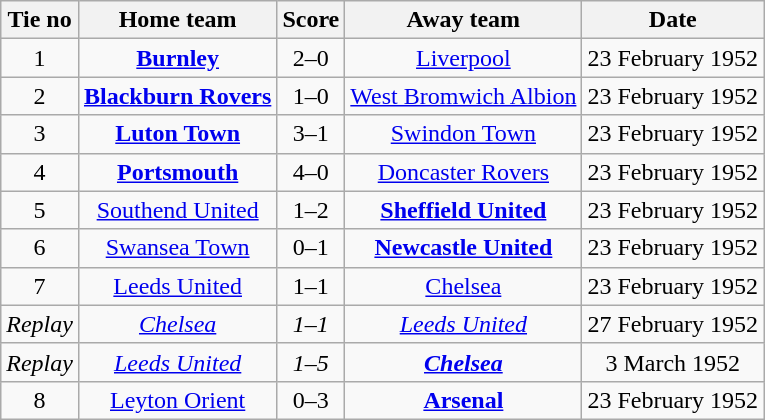<table class="wikitable" style="text-align: center">
<tr>
<th>Tie no</th>
<th>Home team</th>
<th>Score</th>
<th>Away team</th>
<th>Date</th>
</tr>
<tr>
<td>1</td>
<td><strong><a href='#'>Burnley</a></strong></td>
<td>2–0</td>
<td><a href='#'>Liverpool</a></td>
<td>23 February 1952</td>
</tr>
<tr>
<td>2</td>
<td><strong><a href='#'>Blackburn Rovers</a></strong></td>
<td>1–0</td>
<td><a href='#'>West Bromwich Albion</a></td>
<td>23 February 1952</td>
</tr>
<tr>
<td>3</td>
<td><strong><a href='#'>Luton Town</a></strong></td>
<td>3–1</td>
<td><a href='#'>Swindon Town</a></td>
<td>23 February 1952</td>
</tr>
<tr>
<td>4</td>
<td><strong><a href='#'>Portsmouth</a></strong></td>
<td>4–0</td>
<td><a href='#'>Doncaster Rovers</a></td>
<td>23 February 1952</td>
</tr>
<tr>
<td>5</td>
<td><a href='#'>Southend United</a></td>
<td>1–2</td>
<td><strong><a href='#'>Sheffield United</a></strong></td>
<td>23 February 1952</td>
</tr>
<tr>
<td>6</td>
<td><a href='#'>Swansea Town</a></td>
<td>0–1</td>
<td><strong><a href='#'>Newcastle United</a></strong></td>
<td>23 February 1952</td>
</tr>
<tr>
<td>7</td>
<td><a href='#'>Leeds United</a></td>
<td>1–1</td>
<td><a href='#'>Chelsea</a></td>
<td>23 February 1952</td>
</tr>
<tr>
<td><em>Replay</em></td>
<td><em><a href='#'>Chelsea</a></em></td>
<td><em>1–1</em></td>
<td><em><a href='#'>Leeds United</a></em></td>
<td>27 February 1952</td>
</tr>
<tr>
<td><em>Replay</em></td>
<td><em><a href='#'>Leeds United</a></em></td>
<td><em>1–5</em></td>
<td><strong><em><a href='#'>Chelsea</a></em></strong></td>
<td>3 March 1952</td>
</tr>
<tr>
<td>8</td>
<td><a href='#'>Leyton Orient</a></td>
<td>0–3</td>
<td><strong><a href='#'>Arsenal</a></strong></td>
<td>23 February 1952</td>
</tr>
</table>
